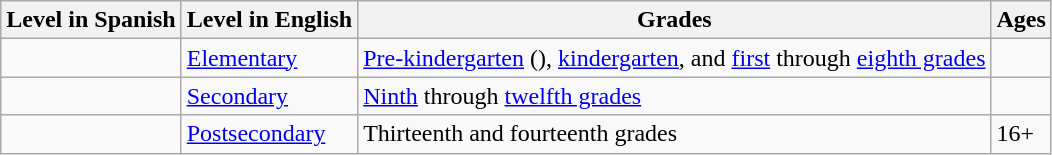<table class="wikitable sortable">
<tr>
<th>Level in Spanish</th>
<th>Level in English</th>
<th>Grades</th>
<th>Ages</th>
</tr>
<tr>
<td></td>
<td><a href='#'>Elementary</a></td>
<td><a href='#'>Pre-kindergarten</a> (), <a href='#'>kindergarten</a>, and <a href='#'>first</a> through <a href='#'>eighth grades</a></td>
<td></td>
</tr>
<tr>
<td></td>
<td><a href='#'>Secondary</a></td>
<td><a href='#'>Ninth</a> through <a href='#'>twelfth grades</a></td>
<td></td>
</tr>
<tr>
<td></td>
<td><a href='#'>Postsecondary</a></td>
<td>Thirteenth and fourteenth grades</td>
<td>16+</td>
</tr>
</table>
